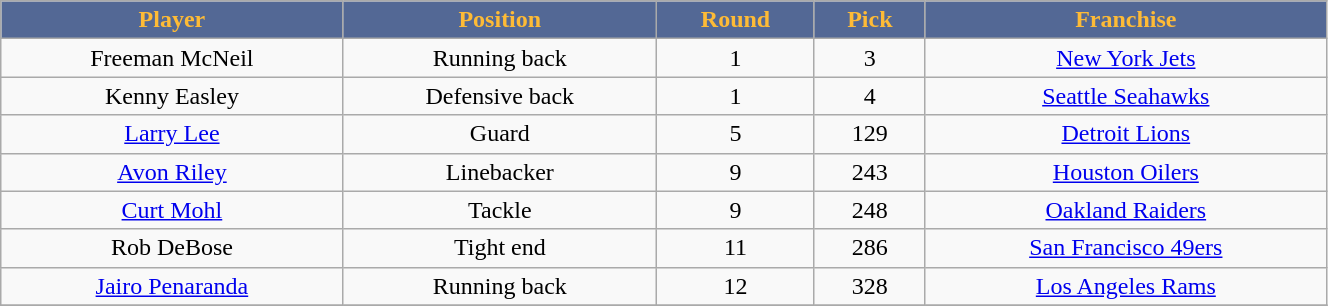<table class="wikitable" width="70%">
<tr align="center"  style=" background:#536895; color:#FEBB36;">
<td><strong>Player</strong></td>
<td><strong>Position</strong></td>
<td><strong>Round</strong></td>
<td><strong>Pick</strong></td>
<td><strong>Franchise</strong></td>
</tr>
<tr align="center" bgcolor="">
<td>Freeman McNeil</td>
<td>Running back</td>
<td>1</td>
<td>3</td>
<td><a href='#'>New York Jets</a></td>
</tr>
<tr align="center" bgcolor="">
<td>Kenny Easley</td>
<td>Defensive back</td>
<td>1</td>
<td>4</td>
<td><a href='#'>Seattle Seahawks</a></td>
</tr>
<tr align="center" bgcolor="">
<td><a href='#'>Larry Lee</a></td>
<td>Guard</td>
<td>5</td>
<td>129</td>
<td><a href='#'>Detroit Lions</a></td>
</tr>
<tr align="center" bgcolor="">
<td><a href='#'>Avon Riley</a></td>
<td>Linebacker</td>
<td>9</td>
<td>243</td>
<td><a href='#'>Houston Oilers</a></td>
</tr>
<tr align="center" bgcolor="">
<td><a href='#'>Curt Mohl</a></td>
<td>Tackle</td>
<td>9</td>
<td>248</td>
<td><a href='#'>Oakland Raiders</a></td>
</tr>
<tr align="center" bgcolor="">
<td>Rob DeBose</td>
<td>Tight end</td>
<td>11</td>
<td>286</td>
<td><a href='#'>San Francisco 49ers</a></td>
</tr>
<tr align="center" bgcolor="">
<td><a href='#'>Jairo Penaranda</a></td>
<td>Running back</td>
<td>12</td>
<td>328</td>
<td><a href='#'>Los Angeles Rams</a></td>
</tr>
<tr align="center" bgcolor="">
</tr>
</table>
